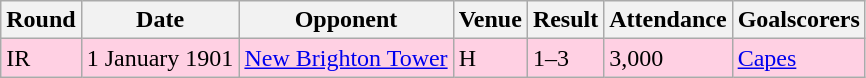<table class="wikitable">
<tr>
<th>Round</th>
<th>Date</th>
<th>Opponent</th>
<th>Venue</th>
<th>Result</th>
<th>Attendance</th>
<th>Goalscorers</th>
</tr>
<tr style="background-color: #ffd0e3;">
<td>IR</td>
<td>1 January 1901</td>
<td><a href='#'>New Brighton Tower</a></td>
<td>H</td>
<td>1–3</td>
<td>3,000</td>
<td><a href='#'>Capes</a></td>
</tr>
</table>
